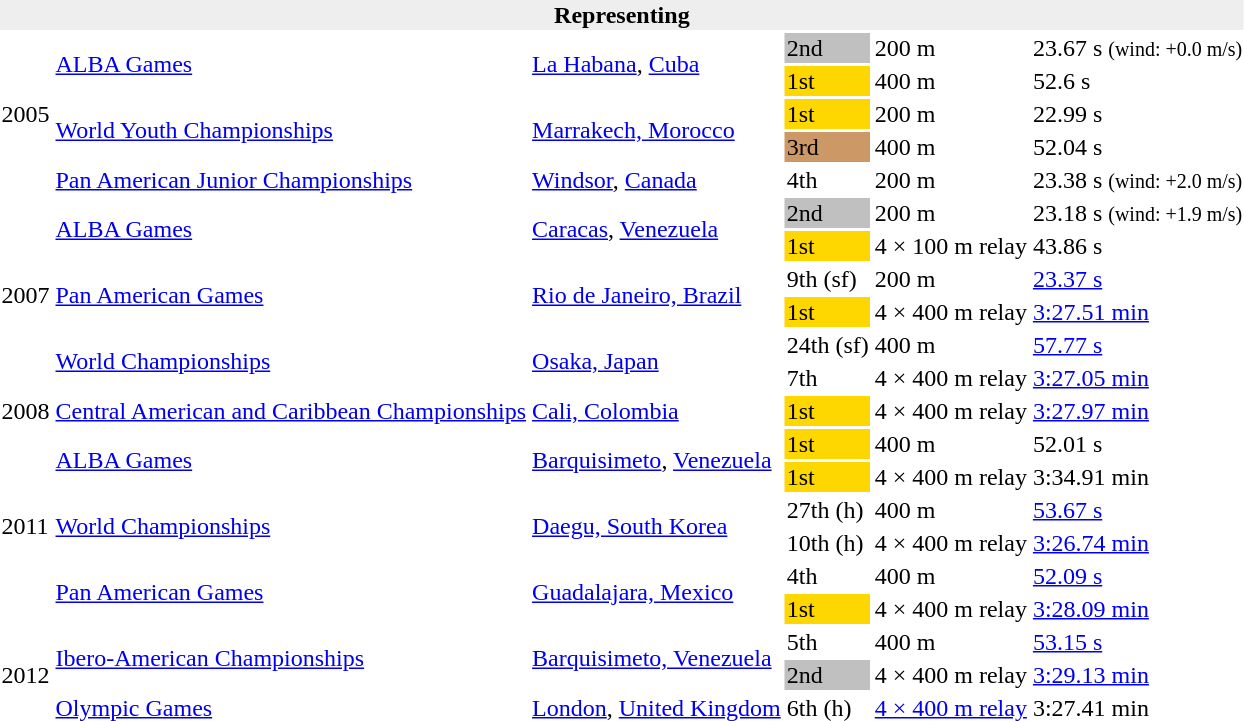<table>
<tr>
<th bgcolor="#eeeeee" colspan="6">Representing </th>
</tr>
<tr>
<td rowspan=5>2005</td>
<td rowspan=2><a href='#'>ALBA Games</a></td>
<td rowspan=2><a href='#'>La Habana</a>, <a href='#'>Cuba</a></td>
<td bgcolor=silver>2nd</td>
<td>200 m</td>
<td>23.67 s <small>(wind: +0.0 m/s)</small></td>
</tr>
<tr>
<td bgcolor=gold>1st</td>
<td>400 m</td>
<td>52.6 s</td>
</tr>
<tr>
<td rowspan=2><a href='#'>World Youth Championships</a></td>
<td rowspan=2><a href='#'>Marrakech, Morocco</a></td>
<td bgcolor="gold">1st</td>
<td>200 m</td>
<td>22.99 s</td>
</tr>
<tr>
<td bgcolor="cc9966">3rd</td>
<td>400 m</td>
<td>52.04 s</td>
</tr>
<tr>
<td><a href='#'>Pan American Junior Championships</a></td>
<td><a href='#'>Windsor</a>, <a href='#'>Canada</a></td>
<td>4th</td>
<td>200 m</td>
<td>23.38 s <small>(wind: +2.0 m/s)</small></td>
</tr>
<tr>
<td rowspan=6>2007</td>
<td rowspan=2><a href='#'>ALBA Games</a></td>
<td rowspan=2><a href='#'>Caracas</a>, <a href='#'>Venezuela</a></td>
<td bgcolor=silver>2nd</td>
<td>200 m</td>
<td>23.18 s <small>(wind: +1.9 m/s)</small></td>
</tr>
<tr>
<td bgcolor=gold>1st</td>
<td>4 × 100 m relay</td>
<td>43.86 s</td>
</tr>
<tr>
<td rowspan=2><a href='#'>Pan American Games</a></td>
<td rowspan=2><a href='#'>Rio de Janeiro, Brazil</a></td>
<td>9th (sf)</td>
<td>200 m</td>
<td><a href='#'>23.37 s</a></td>
</tr>
<tr>
<td bgcolor="gold">1st</td>
<td>4 × 400 m relay</td>
<td><a href='#'>3:27.51 min</a></td>
</tr>
<tr>
<td rowspan=2><a href='#'>World Championships</a></td>
<td rowspan=2><a href='#'>Osaka, Japan</a></td>
<td>24th (sf)</td>
<td>400 m</td>
<td><a href='#'>57.77 s</a></td>
</tr>
<tr>
<td>7th</td>
<td>4 × 400 m relay</td>
<td><a href='#'>3:27.05 min</a></td>
</tr>
<tr>
<td>2008</td>
<td><a href='#'>Central American and Caribbean Championships</a></td>
<td><a href='#'>Cali, Colombia</a></td>
<td bgcolor="gold">1st</td>
<td>4 × 400 m relay</td>
<td><a href='#'>3:27.97 min</a></td>
</tr>
<tr>
<td rowspan=6>2011</td>
<td rowspan=2><a href='#'>ALBA Games</a></td>
<td rowspan=2><a href='#'>Barquisimeto</a>, <a href='#'>Venezuela</a></td>
<td bgcolor=gold>1st</td>
<td>400 m</td>
<td>52.01 s</td>
</tr>
<tr>
<td bgcolor=gold>1st</td>
<td>4 × 400 m relay</td>
<td>3:34.91 min</td>
</tr>
<tr>
<td rowspan=2><a href='#'>World Championships</a></td>
<td rowspan=2><a href='#'>Daegu, South Korea</a></td>
<td>27th (h)</td>
<td>400 m</td>
<td><a href='#'>53.67 s</a></td>
</tr>
<tr>
<td>10th (h)</td>
<td>4 × 400 m relay</td>
<td><a href='#'>3:26.74 min</a></td>
</tr>
<tr>
<td rowspan=2><a href='#'>Pan American Games</a></td>
<td rowspan=2><a href='#'>Guadalajara, Mexico</a></td>
<td>4th</td>
<td>400 m</td>
<td><a href='#'>52.09 s</a></td>
</tr>
<tr>
<td bgcolor=gold>1st</td>
<td>4 × 400 m relay</td>
<td><a href='#'>3:28.09 min</a></td>
</tr>
<tr>
<td rowspan=3>2012</td>
<td rowspan=2><a href='#'>Ibero-American Championships</a></td>
<td rowspan=2><a href='#'>Barquisimeto, Venezuela</a></td>
<td>5th</td>
<td>400 m</td>
<td><a href='#'>53.15 s</a></td>
</tr>
<tr>
<td bgcolor=silver>2nd</td>
<td>4 × 400 m relay</td>
<td><a href='#'>3:29.13 min</a></td>
</tr>
<tr>
<td><a href='#'>Olympic Games</a></td>
<td><a href='#'>London</a>, <a href='#'>United Kingdom</a></td>
<td>6th (h)</td>
<td><a href='#'>4 × 400 m relay</a></td>
<td>3:27.41 min</td>
</tr>
</table>
